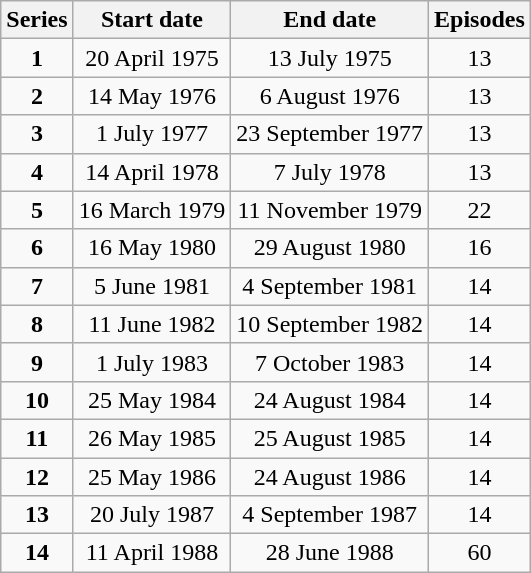<table class="wikitable" style="text-align:center;">
<tr>
<th>Series</th>
<th>Start date</th>
<th>End date</th>
<th>Episodes</th>
</tr>
<tr>
<td><strong>1</strong></td>
<td>20 April 1975</td>
<td>13 July 1975</td>
<td>13</td>
</tr>
<tr>
<td><strong>2</strong></td>
<td>14 May 1976</td>
<td>6 August 1976</td>
<td>13</td>
</tr>
<tr>
<td><strong>3</strong></td>
<td>1 July 1977</td>
<td>23 September 1977</td>
<td>13</td>
</tr>
<tr>
<td><strong>4</strong></td>
<td>14 April 1978</td>
<td>7 July 1978</td>
<td>13</td>
</tr>
<tr>
<td><strong>5</strong></td>
<td>16 March 1979</td>
<td>11 November 1979</td>
<td>22</td>
</tr>
<tr>
<td><strong>6</strong></td>
<td>16 May 1980</td>
<td>29 August 1980</td>
<td>16</td>
</tr>
<tr>
<td><strong>7</strong></td>
<td>5 June 1981</td>
<td>4 September 1981</td>
<td>14</td>
</tr>
<tr>
<td><strong>8</strong></td>
<td>11 June 1982</td>
<td>10 September 1982</td>
<td>14</td>
</tr>
<tr>
<td><strong>9</strong></td>
<td>1 July 1983</td>
<td>7 October 1983</td>
<td>14</td>
</tr>
<tr>
<td><strong>10</strong></td>
<td>25 May 1984</td>
<td>24 August 1984</td>
<td>14</td>
</tr>
<tr>
<td><strong>11</strong></td>
<td>26 May 1985</td>
<td>25 August 1985</td>
<td>14</td>
</tr>
<tr>
<td><strong>12</strong></td>
<td>25 May 1986</td>
<td>24 August 1986</td>
<td>14</td>
</tr>
<tr>
<td><strong>13</strong></td>
<td>20 July 1987</td>
<td>4 September 1987</td>
<td>14</td>
</tr>
<tr>
<td><strong>14</strong></td>
<td>11 April 1988</td>
<td>28 June 1988</td>
<td>60</td>
</tr>
</table>
